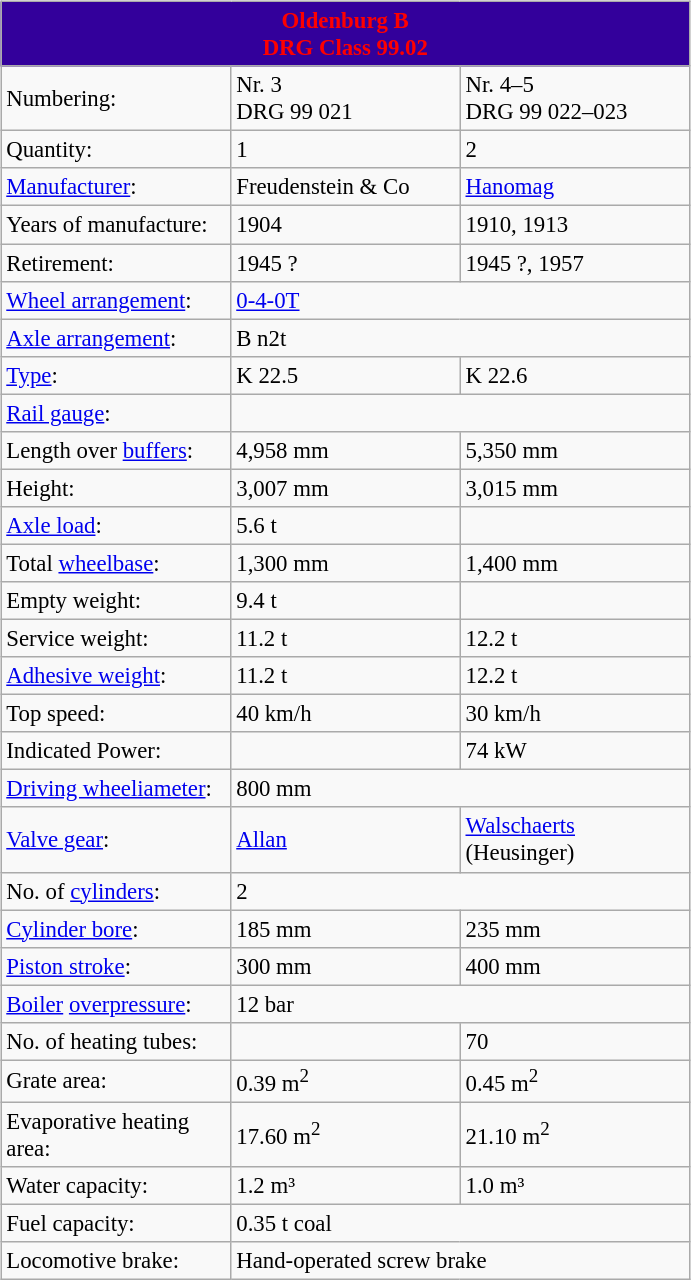<table class="wikitable float-right" style="clear:right; font-size:95%; width:460px;" align="right">
<tr>
<th colspan="3" style="color:#FE0000; background:#33009B">Oldenburg B<br>DRG Class 99.02</th>
</tr>
<tr>
<td>Numbering:</td>
<td>Nr. 3<br>DRG 99 021</td>
<td>Nr. 4–5<br>DRG 99 022–023</td>
</tr>
<tr>
<td>Quantity:</td>
<td width="33.3%">1</td>
<td width="33.3%">2</td>
</tr>
<tr>
<td><a href='#'>Manufacturer</a>:</td>
<td>Freudenstein & Co</td>
<td><a href='#'>Hanomag</a></td>
</tr>
<tr>
<td>Years of manufacture:</td>
<td>1904</td>
<td>1910, 1913</td>
</tr>
<tr>
<td>Retirement:</td>
<td>1945 ?</td>
<td>1945 ?, 1957</td>
</tr>
<tr>
<td><a href='#'>Wheel arrangement</a>:</td>
<td colspan="2"><a href='#'>0-4-0T</a></td>
</tr>
<tr>
<td><a href='#'>Axle arrangement</a>:</td>
<td colspan="2">B n2t</td>
</tr>
<tr>
<td><a href='#'>Type</a>:</td>
<td>K 22.5</td>
<td>K 22.6</td>
</tr>
<tr>
<td><a href='#'>Rail gauge</a>:</td>
<td colspan="2"></td>
</tr>
<tr>
<td>Length over <a href='#'>buffers</a>:</td>
<td>4,958 mm</td>
<td>5,350 mm</td>
</tr>
<tr>
<td>Height:</td>
<td>3,007 mm</td>
<td>3,015 mm</td>
</tr>
<tr>
<td><a href='#'>Axle load</a>:</td>
<td>5.6 t</td>
<td></td>
</tr>
<tr>
<td>Total <a href='#'>wheelbase</a>:</td>
<td>1,300 mm</td>
<td>1,400 mm</td>
</tr>
<tr>
<td>Empty weight:</td>
<td>9.4 t</td>
<td></td>
</tr>
<tr>
<td>Service weight:</td>
<td>11.2 t</td>
<td>12.2 t</td>
</tr>
<tr>
<td><a href='#'>Adhesive weight</a>:</td>
<td>11.2 t</td>
<td>12.2 t</td>
</tr>
<tr>
<td>Top speed:</td>
<td>40 km/h</td>
<td>30 km/h</td>
</tr>
<tr>
<td>Indicated Power:</td>
<td></td>
<td>74 kW</td>
</tr>
<tr>
<td><a href='#'>Driving wheeliameter</a>:</td>
<td colspan="2">800 mm</td>
</tr>
<tr>
<td><a href='#'>Valve gear</a>:</td>
<td><a href='#'>Allan</a></td>
<td><a href='#'>Walschaerts</a> (Heusinger)</td>
</tr>
<tr>
<td>No. of <a href='#'>cylinders</a>:</td>
<td colspan="2">2</td>
</tr>
<tr>
<td><a href='#'>Cylinder bore</a>:</td>
<td>185 mm</td>
<td>235 mm</td>
</tr>
<tr>
<td><a href='#'>Piston stroke</a>:</td>
<td>300 mm</td>
<td>400 mm</td>
</tr>
<tr>
<td><a href='#'>Boiler</a> <a href='#'>overpressure</a>:</td>
<td colspan="2">12 bar</td>
</tr>
<tr>
<td>No. of heating tubes:</td>
<td></td>
<td>70</td>
</tr>
<tr>
<td>Grate area:</td>
<td>0.39 m<sup>2</sup></td>
<td>0.45 m<sup>2</sup></td>
</tr>
<tr>
<td>Evaporative heating area:</td>
<td>17.60 m<sup>2</sup></td>
<td>21.10 m<sup>2</sup></td>
</tr>
<tr>
<td>Water capacity:</td>
<td>1.2 m³</td>
<td>1.0 m³</td>
</tr>
<tr>
<td>Fuel capacity:</td>
<td colspan="2">0.35 t coal</td>
</tr>
<tr>
<td>Locomotive brake:</td>
<td colspan="2">Hand-operated screw brake</td>
</tr>
</table>
